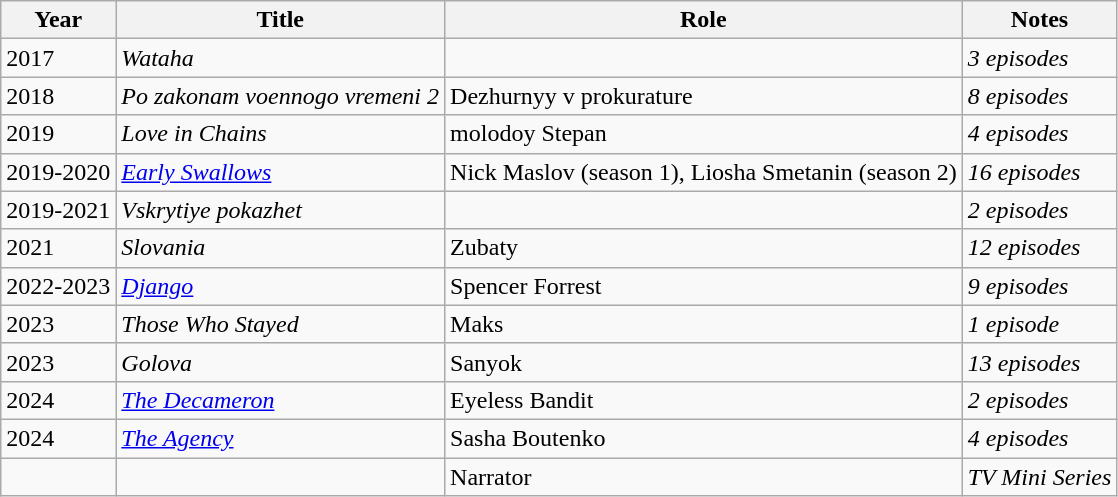<table class="wikitable">
<tr>
<th>Year</th>
<th>Title</th>
<th>Role</th>
<th>Notes</th>
</tr>
<tr>
<td>2017</td>
<td><em>Wataha</em></td>
<td></td>
<td><em>3 episodes</em></td>
</tr>
<tr>
<td>2018</td>
<td><em>Po zakonam voennogo vremeni 2</em></td>
<td>Dezhurnyy v prokurature</td>
<td><em>8 episodes</em></td>
</tr>
<tr>
<td>2019</td>
<td><em>Love in Chains</em></td>
<td>molodoy Stepan</td>
<td><em>4 episodes</em></td>
</tr>
<tr>
<td>2019-2020</td>
<td><em><a href='#'>Early Swallows</a></em></td>
<td>Nick Maslov (season 1), Liosha Smetanin (season 2)</td>
<td><em>16 episodes</em></td>
</tr>
<tr>
<td>2019-2021</td>
<td><em>Vskrytiye pokazhet</em></td>
<td></td>
<td><em>2 episodes</em></td>
</tr>
<tr>
<td>2021</td>
<td><em>Slovania</em></td>
<td>Zubaty</td>
<td><em>12 episodes</em></td>
</tr>
<tr>
<td>2022-2023</td>
<td><em><a href='#'>Django</a></em></td>
<td>Spencer Forrest</td>
<td><em>9 episodes</em></td>
</tr>
<tr>
<td>2023</td>
<td><em>Those Who Stayed</em></td>
<td>Maks</td>
<td><em>1 episode</em></td>
</tr>
<tr>
<td>2023</td>
<td><em>Golova</em></td>
<td>Sanyok</td>
<td><em>13 episodes</em></td>
</tr>
<tr>
<td>2024</td>
<td><em><a href='#'>The Decameron</a></em></td>
<td>Eyeless Bandit</td>
<td><em>2 episodes</em></td>
</tr>
<tr>
<td>2024</td>
<td><em><a href='#'>The Agency</a></em></td>
<td>Sasha Boutenko</td>
<td><em>4 episodes</em></td>
</tr>
<tr>
<td></td>
<td></td>
<td>Narrator</td>
<td><em>TV Mini Series</em></td>
</tr>
</table>
